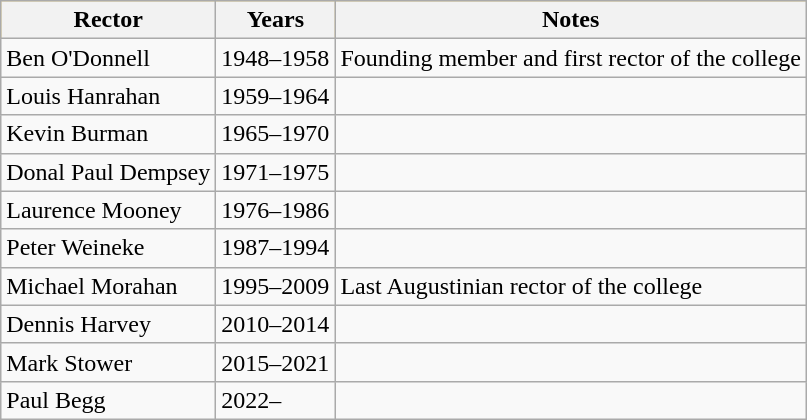<table class="wikitable">
<tr style="background:#fc3;">
<th>Rector</th>
<th>Years</th>
<th>Notes</th>
</tr>
<tr>
<td>Ben O'Donnell</td>
<td>1948–1958</td>
<td>Founding member and first rector of the college</td>
</tr>
<tr>
<td>Louis Hanrahan</td>
<td>1959–1964</td>
<td></td>
</tr>
<tr>
<td>Kevin Burman</td>
<td>1965–1970</td>
<td></td>
</tr>
<tr>
<td>Donal Paul Dempsey</td>
<td>1971–1975</td>
<td></td>
</tr>
<tr>
<td>Laurence Mooney</td>
<td>1976–1986</td>
<td></td>
</tr>
<tr>
<td>Peter Weineke</td>
<td>1987–1994</td>
<td></td>
</tr>
<tr>
<td>Michael Morahan</td>
<td>1995–2009</td>
<td>Last Augustinian rector of the college</td>
</tr>
<tr>
<td>Dennis Harvey</td>
<td>2010–2014</td>
<td></td>
</tr>
<tr>
<td>Mark Stower</td>
<td>2015–2021</td>
<td></td>
</tr>
<tr>
<td>Paul Begg</td>
<td>2022–</td>
<td></td>
</tr>
</table>
